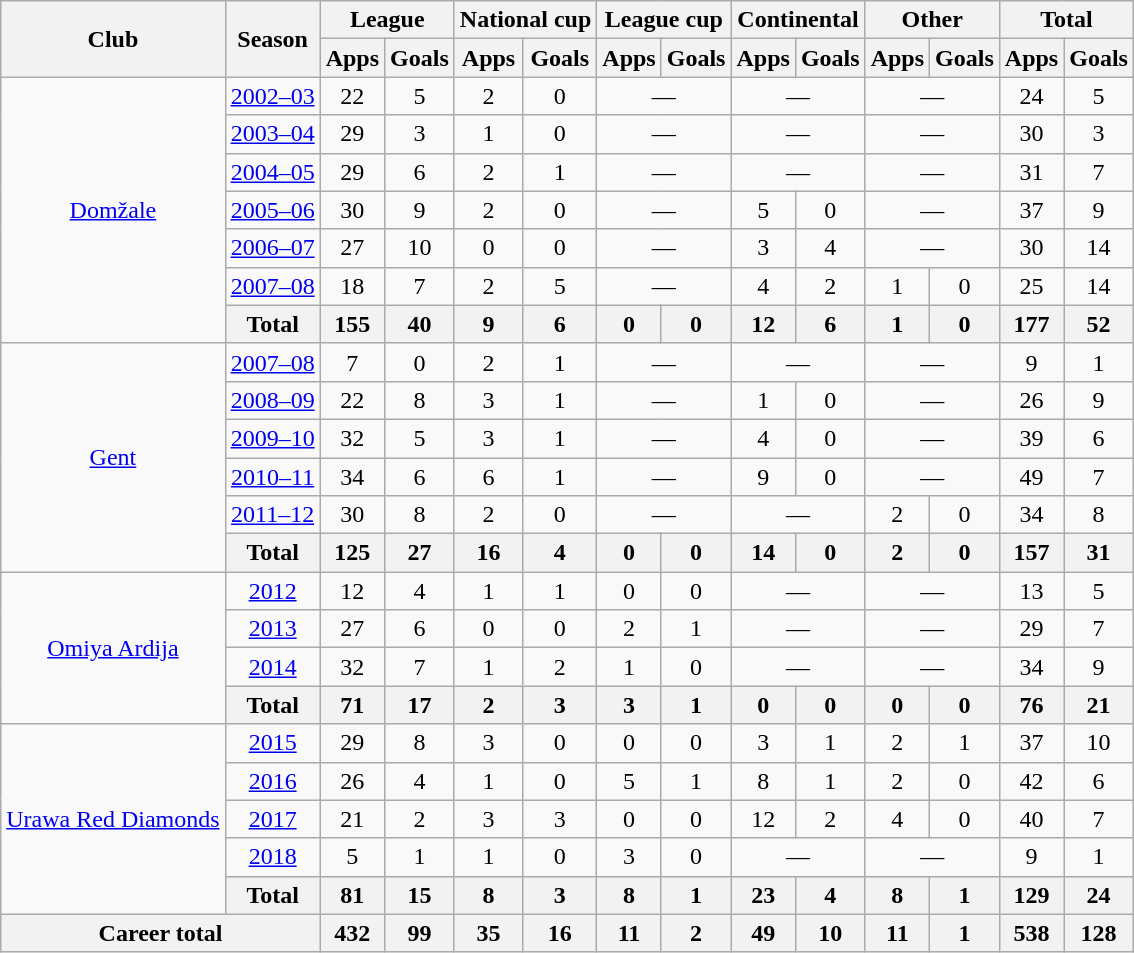<table class="wikitable" style="text-align:center;">
<tr>
<th rowspan="2">Club</th>
<th rowspan="2">Season</th>
<th colspan="2">League</th>
<th colspan="2">National cup</th>
<th colspan="2">League cup</th>
<th colspan="2">Continental</th>
<th colspan="2">Other</th>
<th colspan="2">Total</th>
</tr>
<tr>
<th>Apps</th>
<th>Goals</th>
<th>Apps</th>
<th>Goals</th>
<th>Apps</th>
<th>Goals</th>
<th>Apps</th>
<th>Goals</th>
<th>Apps</th>
<th>Goals</th>
<th>Apps</th>
<th>Goals</th>
</tr>
<tr>
<td rowspan="7"><a href='#'>Domžale</a></td>
<td><a href='#'>2002–03</a></td>
<td>22</td>
<td>5</td>
<td>2</td>
<td>0</td>
<td colspan="2">—</td>
<td colspan="2">—</td>
<td colspan="2">—</td>
<td>24</td>
<td>5</td>
</tr>
<tr>
<td><a href='#'>2003–04</a></td>
<td>29</td>
<td>3</td>
<td>1</td>
<td>0</td>
<td colspan="2">—</td>
<td colspan="2">—</td>
<td colspan="2">—</td>
<td>30</td>
<td>3</td>
</tr>
<tr>
<td><a href='#'>2004–05</a></td>
<td>29</td>
<td>6</td>
<td>2</td>
<td>1</td>
<td colspan="2">—</td>
<td colspan="2">—</td>
<td colspan="2">—</td>
<td>31</td>
<td>7</td>
</tr>
<tr>
<td><a href='#'>2005–06</a></td>
<td>30</td>
<td>9</td>
<td>2</td>
<td>0</td>
<td colspan="2">—</td>
<td>5</td>
<td>0</td>
<td colspan="2">—</td>
<td>37</td>
<td>9</td>
</tr>
<tr>
<td><a href='#'>2006–07</a></td>
<td>27</td>
<td>10</td>
<td>0</td>
<td>0</td>
<td colspan="2">—</td>
<td>3</td>
<td>4</td>
<td colspan="2">—</td>
<td>30</td>
<td>14</td>
</tr>
<tr>
<td><a href='#'>2007–08</a></td>
<td>18</td>
<td>7</td>
<td>2</td>
<td>5</td>
<td colspan="2">—</td>
<td>4</td>
<td>2</td>
<td>1</td>
<td>0</td>
<td>25</td>
<td>14</td>
</tr>
<tr>
<th colspan="1">Total</th>
<th>155</th>
<th>40</th>
<th>9</th>
<th>6</th>
<th>0</th>
<th>0</th>
<th>12</th>
<th>6</th>
<th>1</th>
<th>0</th>
<th>177</th>
<th>52</th>
</tr>
<tr>
<td rowspan="6"><a href='#'>Gent</a></td>
<td><a href='#'>2007–08</a></td>
<td>7</td>
<td>0</td>
<td>2</td>
<td>1</td>
<td colspan="2">—</td>
<td colspan="2">—</td>
<td colspan="2">—</td>
<td>9</td>
<td>1</td>
</tr>
<tr>
<td><a href='#'>2008–09</a></td>
<td>22</td>
<td>8</td>
<td>3</td>
<td>1</td>
<td colspan="2">—</td>
<td>1</td>
<td>0</td>
<td colspan="2">—</td>
<td>26</td>
<td>9</td>
</tr>
<tr>
<td><a href='#'>2009–10</a></td>
<td>32</td>
<td>5</td>
<td>3</td>
<td>1</td>
<td colspan="2">—</td>
<td>4</td>
<td>0</td>
<td colspan="2">—</td>
<td>39</td>
<td>6</td>
</tr>
<tr>
<td><a href='#'>2010–11</a></td>
<td>34</td>
<td>6</td>
<td>6</td>
<td>1</td>
<td colspan="2">—</td>
<td>9</td>
<td>0</td>
<td colspan="2">—</td>
<td>49</td>
<td>7</td>
</tr>
<tr>
<td><a href='#'>2011–12</a></td>
<td>30</td>
<td>8</td>
<td>2</td>
<td>0</td>
<td colspan="2">—</td>
<td colspan="2">—</td>
<td>2</td>
<td>0</td>
<td>34</td>
<td>8</td>
</tr>
<tr>
<th colspan="1">Total</th>
<th>125</th>
<th>27</th>
<th>16</th>
<th>4</th>
<th>0</th>
<th>0</th>
<th>14</th>
<th>0</th>
<th>2</th>
<th>0</th>
<th>157</th>
<th>31</th>
</tr>
<tr>
<td rowspan="4"><a href='#'>Omiya Ardija</a></td>
<td><a href='#'>2012</a></td>
<td>12</td>
<td>4</td>
<td>1</td>
<td>1</td>
<td>0</td>
<td>0</td>
<td colspan="2">—</td>
<td colspan="2">—</td>
<td>13</td>
<td>5</td>
</tr>
<tr>
<td><a href='#'>2013</a></td>
<td>27</td>
<td>6</td>
<td>0</td>
<td>0</td>
<td>2</td>
<td>1</td>
<td colspan="2">—</td>
<td colspan="2">—</td>
<td>29</td>
<td>7</td>
</tr>
<tr>
<td><a href='#'>2014</a></td>
<td>32</td>
<td>7</td>
<td>1</td>
<td>2</td>
<td>1</td>
<td>0</td>
<td colspan="2">—</td>
<td colspan="2">—</td>
<td>34</td>
<td>9</td>
</tr>
<tr>
<th colspan="1">Total</th>
<th>71</th>
<th>17</th>
<th>2</th>
<th>3</th>
<th>3</th>
<th>1</th>
<th>0</th>
<th>0</th>
<th>0</th>
<th>0</th>
<th>76</th>
<th>21</th>
</tr>
<tr>
<td rowspan="5"><a href='#'>Urawa Red Diamonds</a></td>
<td><a href='#'>2015</a></td>
<td>29</td>
<td>8</td>
<td>3</td>
<td>0</td>
<td>0</td>
<td>0</td>
<td>3</td>
<td>1</td>
<td>2</td>
<td>1</td>
<td>37</td>
<td>10</td>
</tr>
<tr>
<td><a href='#'>2016</a></td>
<td>26</td>
<td>4</td>
<td>1</td>
<td>0</td>
<td>5</td>
<td>1</td>
<td>8</td>
<td>1</td>
<td>2</td>
<td>0</td>
<td>42</td>
<td>6</td>
</tr>
<tr>
<td><a href='#'>2017</a></td>
<td>21</td>
<td>2</td>
<td>3</td>
<td>3</td>
<td>0</td>
<td>0</td>
<td>12</td>
<td>2</td>
<td>4</td>
<td>0</td>
<td>40</td>
<td>7</td>
</tr>
<tr>
<td><a href='#'>2018</a></td>
<td>5</td>
<td>1</td>
<td>1</td>
<td>0</td>
<td>3</td>
<td>0</td>
<td colspan="2">—</td>
<td colspan="2">—</td>
<td>9</td>
<td>1</td>
</tr>
<tr>
<th colspan="1">Total</th>
<th>81</th>
<th>15</th>
<th>8</th>
<th>3</th>
<th>8</th>
<th>1</th>
<th>23</th>
<th>4</th>
<th>8</th>
<th>1</th>
<th>129</th>
<th>24</th>
</tr>
<tr>
<th colspan="2">Career total</th>
<th>432</th>
<th>99</th>
<th>35</th>
<th>16</th>
<th>11</th>
<th>2</th>
<th>49</th>
<th>10</th>
<th>11</th>
<th>1</th>
<th>538</th>
<th>128</th>
</tr>
</table>
